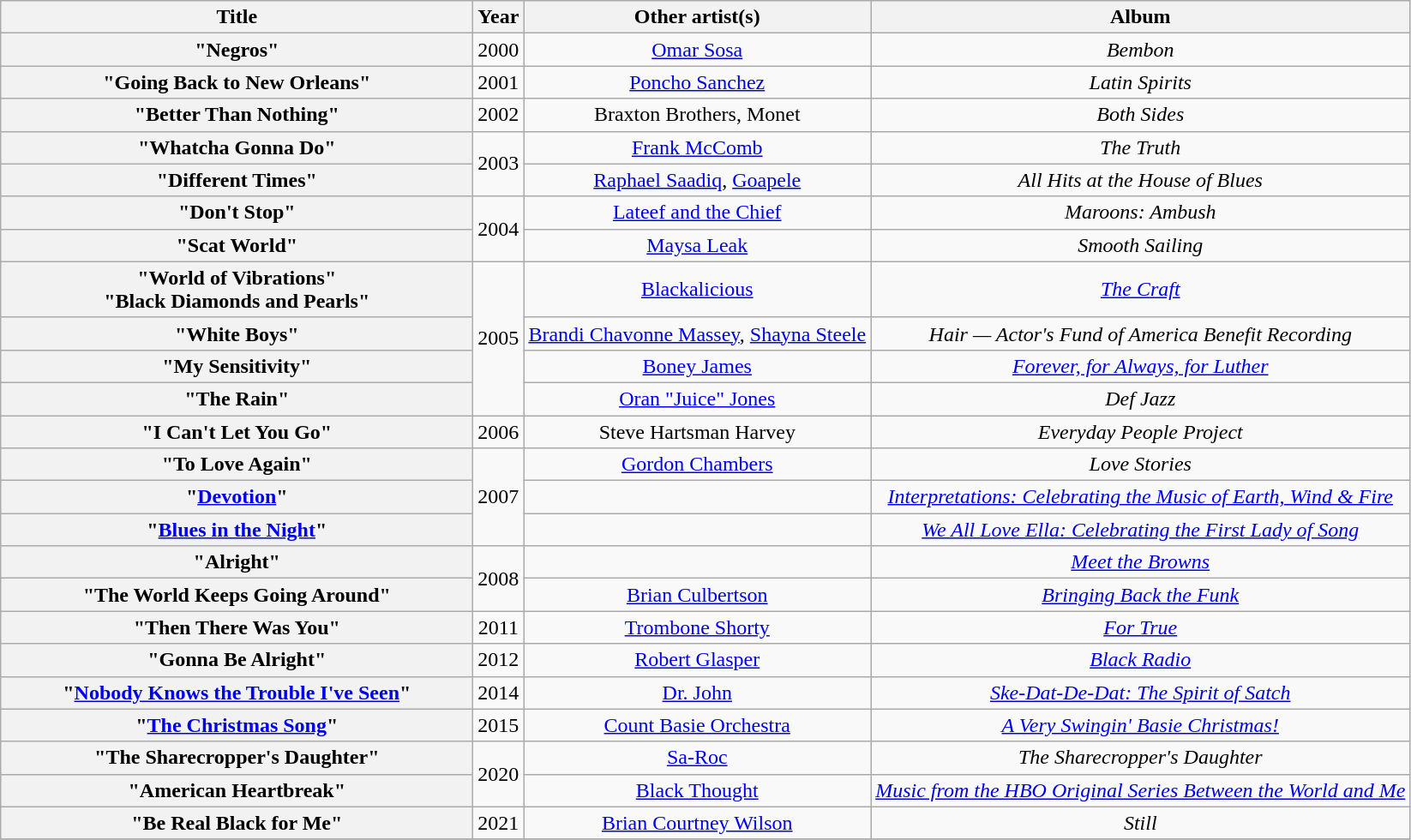<table class="wikitable plainrowheaders" style="text-align:center;">
<tr>
<th scope="col" style="width:22.5em;">Title</th>
<th scope="col">Year</th>
<th scope="col">Other artist(s)</th>
<th scope="col">Album</th>
</tr>
<tr>
<th scope="row">"Negros"</th>
<td>2000</td>
<td><a href='#'>Omar Sosa</a></td>
<td><em>Bembon</em></td>
</tr>
<tr>
<th scope="row">"Going Back to New Orleans"</th>
<td>2001</td>
<td><a href='#'>Poncho Sanchez</a></td>
<td><em>Latin Spirits</em></td>
</tr>
<tr>
<th scope="row">"Better Than Nothing"</th>
<td>2002</td>
<td>Braxton Brothers, Monet</td>
<td><em>Both Sides</em></td>
</tr>
<tr>
<th scope="row">"Whatcha Gonna Do"</th>
<td rowspan="2">2003</td>
<td><a href='#'>Frank McComb</a></td>
<td><em>The Truth</em></td>
</tr>
<tr>
<th scope="row">"Different Times"</th>
<td><a href='#'>Raphael Saadiq</a>, <a href='#'>Goapele</a></td>
<td><em>All Hits at the House of Blues</em></td>
</tr>
<tr>
<th scope="row">"Don't Stop"</th>
<td rowspan="2">2004</td>
<td><a href='#'>Lateef and the Chief</a></td>
<td><em>Maroons: Ambush</em></td>
</tr>
<tr>
<th scope="row">"Scat World"</th>
<td><a href='#'>Maysa Leak</a></td>
<td><em>Smooth Sailing</em></td>
</tr>
<tr>
<th scope="row">"World of Vibrations"<br>"Black Diamonds and Pearls"</th>
<td rowspan="4">2005</td>
<td><a href='#'>Blackalicious</a></td>
<td><em><a href='#'>The Craft</a></em></td>
</tr>
<tr>
<th scope="row">"White Boys"</th>
<td><a href='#'>Brandi Chavonne Massey</a>, <a href='#'>Shayna Steele</a></td>
<td><em>Hair — Actor's Fund of America Benefit Recording</em></td>
</tr>
<tr>
<th scope="row">"My Sensitivity"</th>
<td><a href='#'>Boney James</a></td>
<td><em><a href='#'>Forever, for Always, for Luther</a></em></td>
</tr>
<tr>
<th scope="row">"The Rain"</th>
<td><a href='#'>Oran "Juice" Jones</a></td>
<td><em>Def Jazz</em></td>
</tr>
<tr>
<th scope="row">"I Can't Let You Go"</th>
<td>2006</td>
<td>Steve Hartsman Harvey</td>
<td><em>Everyday People Project</em></td>
</tr>
<tr>
<th scope="row">"To Love Again"</th>
<td rowspan="3">2007</td>
<td><a href='#'>Gordon Chambers</a></td>
<td><em>Love Stories</em></td>
</tr>
<tr>
<th scope="row">"<a href='#'>Devotion</a>"</th>
<td></td>
<td><em><a href='#'>Interpretations: Celebrating the Music of Earth, Wind & Fire</a></em></td>
</tr>
<tr>
<th scope="row">"<a href='#'>Blues in the Night</a>"</th>
<td></td>
<td><em><a href='#'>We All Love Ella: Celebrating the First Lady of Song</a></em></td>
</tr>
<tr>
<th scope="row">"Alright"</th>
<td rowspan="2">2008</td>
<td></td>
<td><em><a href='#'>Meet the Browns</a></em></td>
</tr>
<tr>
<th scope="row">"The World Keeps Going Around"</th>
<td><a href='#'>Brian Culbertson</a></td>
<td><em><a href='#'>Bringing Back the Funk</a></em></td>
</tr>
<tr>
<th scope="row">"Then There Was You"</th>
<td>2011</td>
<td><a href='#'>Trombone Shorty</a></td>
<td><em><a href='#'>For True</a></em></td>
</tr>
<tr>
<th scope="row">"Gonna Be Alright"</th>
<td>2012</td>
<td><a href='#'>Robert Glasper</a></td>
<td><em><a href='#'>Black Radio</a></em></td>
</tr>
<tr>
<th scope="row">"<a href='#'>Nobody Knows the Trouble I've Seen</a>"</th>
<td>2014</td>
<td><a href='#'>Dr. John</a></td>
<td><em><a href='#'>Ske-Dat-De-Dat: The Spirit of Satch</a></em></td>
</tr>
<tr>
<th scope="row">"<a href='#'>The Christmas Song</a>"</th>
<td>2015</td>
<td><a href='#'>Count Basie Orchestra</a></td>
<td><em><a href='#'>A Very Swingin' Basie Christmas!</a></em></td>
</tr>
<tr>
<th scope="row">"The Sharecropper's Daughter"</th>
<td rowspan="2">2020</td>
<td><a href='#'>Sa-Roc</a></td>
<td><em>The Sharecropper's Daughter</em></td>
</tr>
<tr>
<th scope="row">"American Heartbreak"</th>
<td><a href='#'>Black Thought</a></td>
<td><em><a href='#'>Music from the HBO Original Series Between the World and Me</a></em></td>
</tr>
<tr>
<th scope="row">"Be Real Black for Me"</th>
<td>2021</td>
<td><a href='#'>Brian Courtney Wilson</a></td>
<td><em>Still</em></td>
</tr>
<tr>
</tr>
</table>
